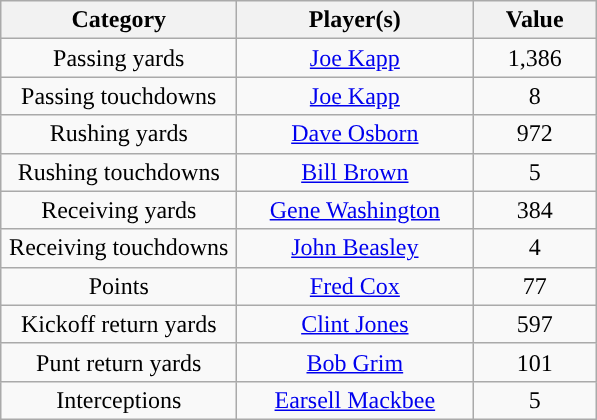<table class="wikitable" style="text-align:center">
<tr>
<th width=150px>Category</th>
<th width=150px>Player(s)</th>
<th width=75px>Value</th>
</tr>
<tr>
<td>Passing yards</td>
<td><a href='#'>Joe Kapp</a></td>
<td>1,386</td>
</tr>
<tr>
<td>Passing touchdowns</td>
<td><a href='#'>Joe Kapp</a></td>
<td>8</td>
</tr>
<tr>
<td>Rushing yards</td>
<td><a href='#'>Dave Osborn</a></td>
<td>972</td>
</tr>
<tr>
<td>Rushing touchdowns</td>
<td><a href='#'>Bill Brown</a></td>
<td>5</td>
</tr>
<tr>
<td>Receiving yards</td>
<td><a href='#'>Gene Washington</a></td>
<td>384</td>
</tr>
<tr>
<td>Receiving touchdowns</td>
<td><a href='#'>John Beasley</a></td>
<td>4</td>
</tr>
<tr>
<td>Points</td>
<td><a href='#'>Fred Cox</a></td>
<td>77</td>
</tr>
<tr>
<td>Kickoff return yards</td>
<td><a href='#'>Clint Jones</a></td>
<td>597</td>
</tr>
<tr>
<td>Punt return yards</td>
<td><a href='#'>Bob Grim</a></td>
<td>101</td>
</tr>
<tr>
<td>Interceptions</td>
<td><a href='#'>Earsell Mackbee</a></td>
<td>5</td>
</tr>
</table>
